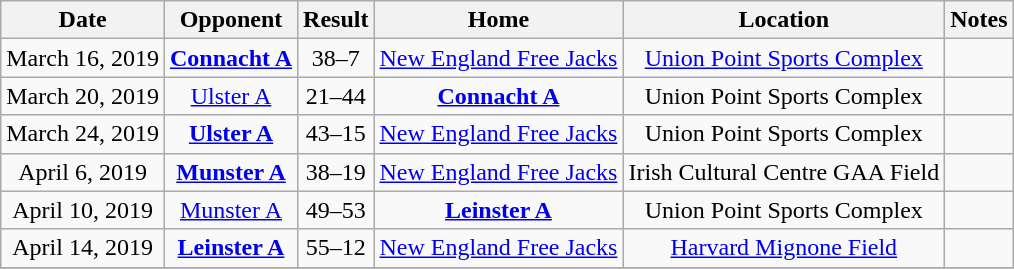<table class="wikitable align=center">
<tr>
<th>Date</th>
<th>Opponent</th>
<th>Result</th>
<th>Home</th>
<th>Location</th>
<th>Notes</th>
</tr>
<tr align=center>
<td>March 16, 2019</td>
<td><strong><a href='#'>Connacht A</a></strong> </td>
<td>38–7</td>
<td> <a href='#'>New England Free Jacks</a></td>
<td><a href='#'>Union Point Sports Complex</a></td>
<td></td>
</tr>
<tr align=center>
<td>March 20, 2019</td>
<td><a href='#'>Ulster A</a> </td>
<td>21–44</td>
<td> <strong><a href='#'>Connacht A</a></strong></td>
<td>Union Point Sports Complex</td>
<td></td>
</tr>
<tr align=center>
<td>March 24, 2019</td>
<td><strong><a href='#'>Ulster A</a></strong> </td>
<td>43–15</td>
<td> <a href='#'>New England Free Jacks</a></td>
<td>Union Point Sports Complex</td>
<td></td>
</tr>
<tr align=center>
<td>April 6, 2019</td>
<td><strong><a href='#'>Munster A</a></strong> </td>
<td>38–19</td>
<td> <a href='#'>New England Free Jacks</a></td>
<td>Irish Cultural Centre GAA Field</td>
<td></td>
</tr>
<tr align=center>
<td>April 10, 2019</td>
<td><a href='#'>Munster A</a> </td>
<td>49–53</td>
<td> <strong><a href='#'>Leinster A</a></strong></td>
<td>Union Point Sports Complex</td>
<td></td>
</tr>
<tr align=center>
<td>April 14, 2019</td>
<td><strong><a href='#'>Leinster A</a></strong> </td>
<td>55–12</td>
<td> <a href='#'>New England Free Jacks</a></td>
<td><a href='#'>Harvard Mignone Field</a></td>
<td></td>
</tr>
<tr>
</tr>
</table>
